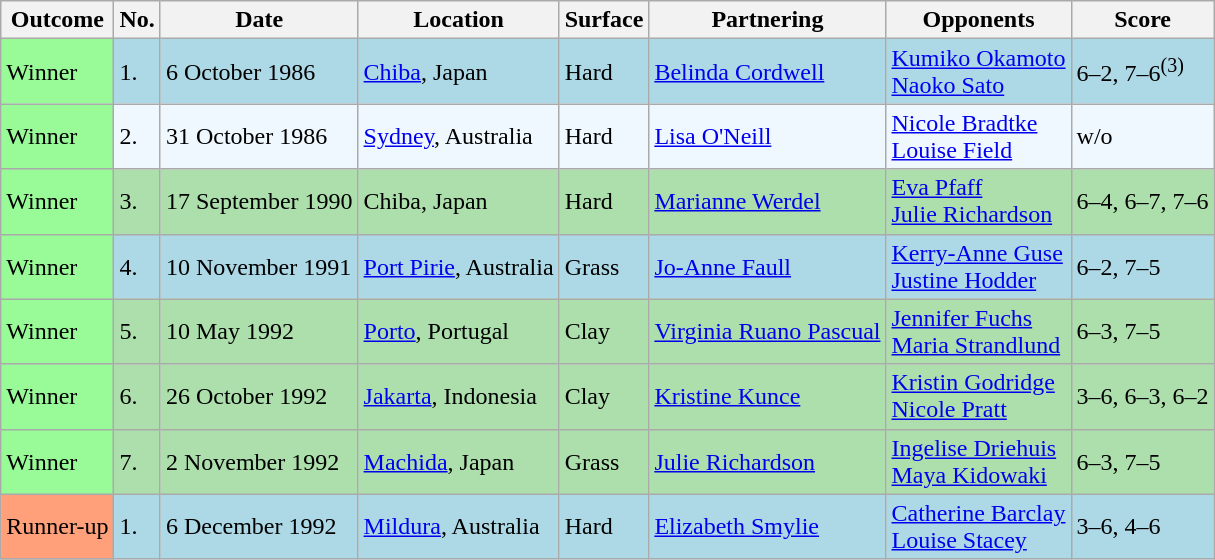<table class="sortable wikitable">
<tr>
<th>Outcome</th>
<th>No.</th>
<th>Date</th>
<th>Location</th>
<th>Surface</th>
<th>Partnering</th>
<th>Opponents</th>
<th class="unsortable">Score</th>
</tr>
<tr style="background:lightblue;">
<td bgcolor="98FB98">Winner</td>
<td>1.</td>
<td>6 October 1986</td>
<td><a href='#'>Chiba</a>, Japan</td>
<td>Hard</td>
<td> <a href='#'>Belinda Cordwell</a></td>
<td> <a href='#'>Kumiko Okamoto</a> <br>  <a href='#'>Naoko Sato</a></td>
<td>6–2, 7–6<sup>(3)</sup></td>
</tr>
<tr style="background:#f0f8ff;">
<td bgcolor="98FB98">Winner</td>
<td>2.</td>
<td>31 October 1986</td>
<td><a href='#'>Sydney</a>, Australia</td>
<td>Hard</td>
<td> <a href='#'>Lisa O'Neill</a></td>
<td> <a href='#'>Nicole Bradtke</a> <br>  <a href='#'>Louise Field</a></td>
<td>w/o</td>
</tr>
<tr style="background:#addfad;">
<td bgcolor="98FB98">Winner</td>
<td>3.</td>
<td>17 September 1990</td>
<td>Chiba, Japan</td>
<td>Hard</td>
<td> <a href='#'>Marianne Werdel</a></td>
<td> <a href='#'>Eva Pfaff</a> <br>  <a href='#'>Julie Richardson</a></td>
<td>6–4, 6–7, 7–6</td>
</tr>
<tr bgcolor="lightblue">
<td style="background:#98fb98;">Winner</td>
<td>4.</td>
<td>10 November 1991</td>
<td><a href='#'>Port Pirie</a>, Australia</td>
<td>Grass</td>
<td> <a href='#'>Jo-Anne Faull</a></td>
<td> <a href='#'>Kerry-Anne Guse</a> <br>  <a href='#'>Justine Hodder</a></td>
<td>6–2, 7–5</td>
</tr>
<tr style="background:#addfad;">
<td style="background:#98fb98;">Winner</td>
<td>5.</td>
<td>10 May 1992</td>
<td><a href='#'>Porto</a>, Portugal</td>
<td>Clay</td>
<td> <a href='#'>Virginia Ruano Pascual</a></td>
<td> <a href='#'>Jennifer Fuchs</a> <br>  <a href='#'>Maria Strandlund</a></td>
<td>6–3, 7–5</td>
</tr>
<tr style="background:#addfad;">
<td style="background:#98fb98;">Winner</td>
<td>6.</td>
<td>26 October 1992</td>
<td><a href='#'>Jakarta</a>, Indonesia</td>
<td>Clay</td>
<td> <a href='#'>Kristine Kunce</a></td>
<td> <a href='#'>Kristin Godridge</a> <br>  <a href='#'>Nicole Pratt</a></td>
<td>3–6, 6–3, 6–2</td>
</tr>
<tr style="background:#addfad;">
<td bgcolor="98FB98">Winner</td>
<td>7.</td>
<td>2 November 1992</td>
<td><a href='#'>Machida</a>, Japan</td>
<td>Grass</td>
<td> <a href='#'>Julie Richardson</a></td>
<td> <a href='#'>Ingelise Driehuis</a> <br>  <a href='#'>Maya Kidowaki</a></td>
<td>6–3, 7–5</td>
</tr>
<tr bgcolor="lightblue">
<td style="background:#ffa07a;">Runner-up</td>
<td>1.</td>
<td>6 December 1992</td>
<td><a href='#'>Mildura</a>, Australia</td>
<td>Hard</td>
<td> <a href='#'>Elizabeth Smylie</a></td>
<td> <a href='#'>Catherine Barclay</a> <br>  <a href='#'>Louise Stacey</a></td>
<td>3–6, 4–6</td>
</tr>
</table>
